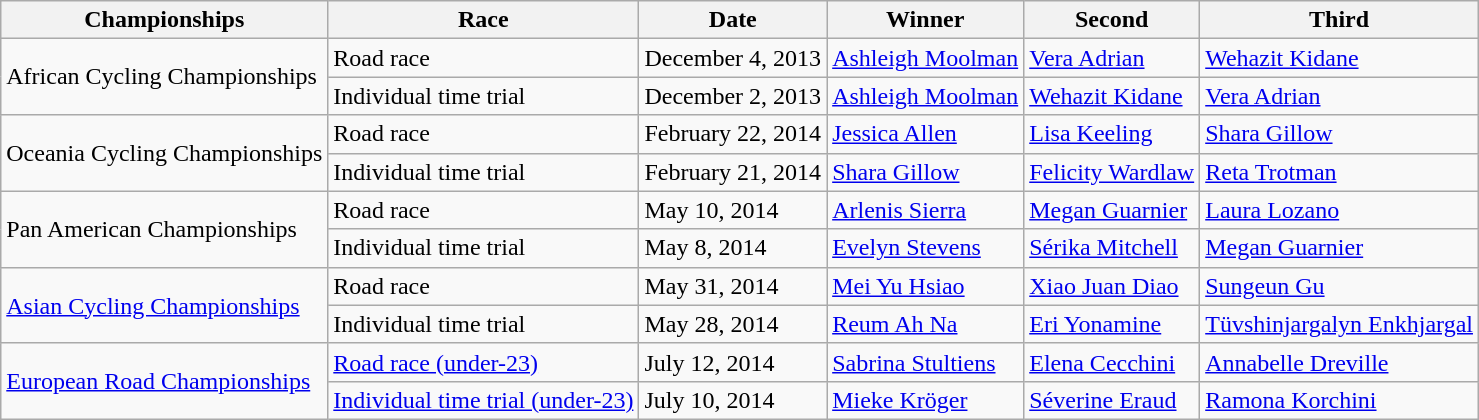<table class="wikitable sortable">
<tr>
<th>Championships</th>
<th>Race</th>
<th>Date</th>
<th>Winner</th>
<th>Second</th>
<th>Third</th>
</tr>
<tr>
<td rowspan=2>African Cycling Championships</td>
<td>Road race</td>
<td>December 4, 2013</td>
<td> <a href='#'>Ashleigh Moolman</a></td>
<td> <a href='#'>Vera Adrian</a></td>
<td> <a href='#'>Wehazit Kidane</a></td>
</tr>
<tr>
<td>Individual time trial</td>
<td>December 2, 2013</td>
<td> <a href='#'>Ashleigh Moolman</a></td>
<td> <a href='#'>Wehazit Kidane</a></td>
<td> <a href='#'>Vera Adrian</a></td>
</tr>
<tr>
<td rowspan=2>Oceania Cycling Championships</td>
<td>Road race</td>
<td>February 22, 2014</td>
<td> <a href='#'>Jessica Allen</a></td>
<td> <a href='#'>Lisa Keeling</a></td>
<td> <a href='#'>Shara Gillow</a></td>
</tr>
<tr>
<td>Individual time trial</td>
<td>February 21, 2014</td>
<td> <a href='#'>Shara Gillow</a></td>
<td> <a href='#'>Felicity Wardlaw</a></td>
<td> <a href='#'>Reta Trotman</a></td>
</tr>
<tr>
<td rowspan=2>Pan American Championships</td>
<td>Road race</td>
<td>May 10, 2014</td>
<td> <a href='#'>Arlenis Sierra</a></td>
<td> <a href='#'>Megan Guarnier</a></td>
<td> <a href='#'>Laura Lozano</a></td>
</tr>
<tr>
<td>Individual time trial</td>
<td>May 8, 2014</td>
<td> <a href='#'>Evelyn Stevens</a></td>
<td> <a href='#'>Sérika Mitchell</a></td>
<td> <a href='#'>Megan Guarnier</a></td>
</tr>
<tr>
<td rowspan=2><a href='#'>Asian Cycling Championships</a></td>
<td>Road race</td>
<td>May 31, 2014</td>
<td> <a href='#'>Mei Yu Hsiao</a></td>
<td> <a href='#'>Xiao Juan Diao</a></td>
<td> <a href='#'>Sungeun Gu</a></td>
</tr>
<tr>
<td>Individual time trial</td>
<td>May 28, 2014</td>
<td> <a href='#'>Reum Ah Na</a></td>
<td> <a href='#'>Eri Yonamine</a></td>
<td> <a href='#'>Tüvshinjargalyn Enkhjargal</a></td>
</tr>
<tr>
<td rowspan=2><a href='#'>European Road Championships</a></td>
<td><a href='#'>Road race (under-23)</a></td>
<td>July 12, 2014</td>
<td> <a href='#'>Sabrina Stultiens</a></td>
<td> <a href='#'>Elena Cecchini</a></td>
<td> <a href='#'>Annabelle Dreville</a></td>
</tr>
<tr>
<td><a href='#'>Individual time trial (under-23)</a></td>
<td>July 10, 2014</td>
<td> <a href='#'>Mieke Kröger</a></td>
<td> <a href='#'>Séverine Eraud</a></td>
<td> <a href='#'>Ramona Korchini</a></td>
</tr>
</table>
